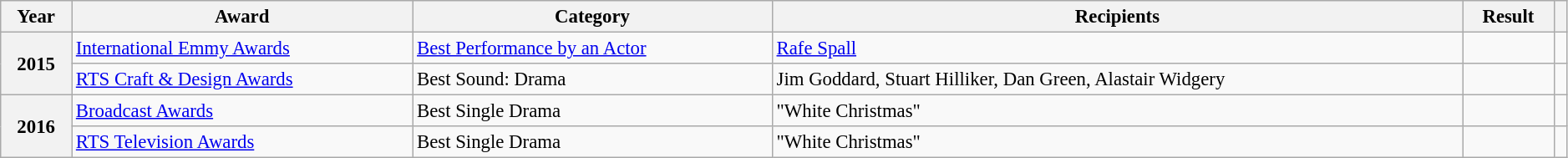<table class="wikitable sortable" style="font-size:95%; width:99%;">
<tr style="text-align:center;">
<th scope="col">Year</th>
<th scope="col">Award</th>
<th scope="col">Category</th>
<th scope="col">Recipients</th>
<th scope="col">Result</th>
<th scope="col" class="unsortable"></th>
</tr>
<tr>
<th scope="row" style="text-align: center;" rowspan="2">2015</th>
<td><a href='#'>International Emmy Awards</a></td>
<td><a href='#'>Best Performance by an Actor</a></td>
<td><a href='#'>Rafe Spall</a></td>
<td></td>
<td align="center"></td>
</tr>
<tr>
<td><a href='#'>RTS Craft & Design Awards</a></td>
<td>Best Sound: Drama</td>
<td>Jim Goddard, Stuart Hilliker, Dan Green, Alastair Widgery</td>
<td></td>
<td align="center"></td>
</tr>
<tr>
<th scope="row" style="text-align: center;" rowspan="2">2016</th>
<td><a href='#'>Broadcast Awards</a></td>
<td>Best Single Drama</td>
<td>"White Christmas"</td>
<td></td>
<td align="center"></td>
</tr>
<tr>
<td><a href='#'>RTS Television Awards</a></td>
<td>Best Single Drama</td>
<td>"White Christmas"</td>
<td></td>
<td align="center"></td>
</tr>
</table>
